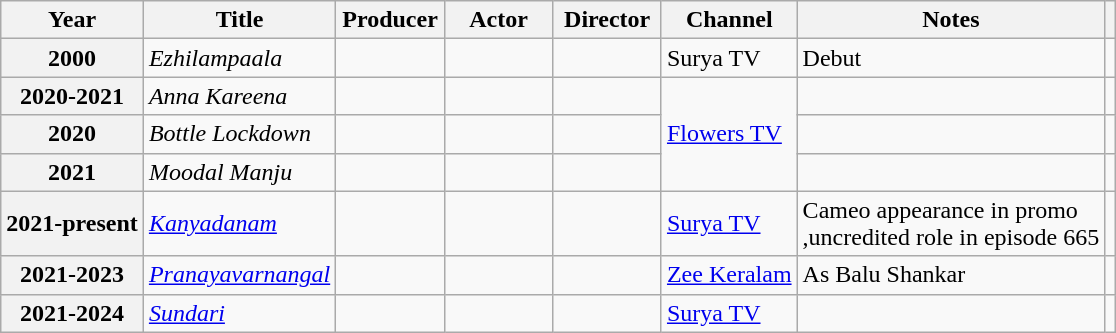<table class="wikitable plainrowheaders sortable">
<tr>
<th scope="col">Year</th>
<th scope="col">Title</th>
<th scope="col" width=65>Producer</th>
<th scope="col" width=65>Actor</th>
<th scope="col" width=65>Director</th>
<th scope="col">Channel</th>
<th scope="col" class="unsortable">Notes</th>
<th scope="col" class="unsortable"></th>
</tr>
<tr>
<th scope="row">2000</th>
<td><em>Ezhilampaala</em></td>
<td></td>
<td></td>
<td></td>
<td>Surya TV</td>
<td>Debut</td>
<td></td>
</tr>
<tr>
<th scope="row">2020-2021</th>
<td><em>Anna Kareena</em></td>
<td></td>
<td></td>
<td></td>
<td rowspan="3"><a href='#'>Flowers TV</a></td>
<td></td>
<td></td>
</tr>
<tr>
<th scope="row">2020</th>
<td><em>Bottle Lockdown</em></td>
<td></td>
<td></td>
<td></td>
<td></td>
<td></td>
</tr>
<tr>
<th scope="row">2021</th>
<td><em>Moodal Manju</em></td>
<td></td>
<td></td>
<td></td>
<td></td>
<td></td>
</tr>
<tr>
<th scope="row">2021-present</th>
<td><em><a href='#'>Kanyadanam</a></em></td>
<td></td>
<td></td>
<td></td>
<td><a href='#'>Surya TV</a></td>
<td>Cameo appearance in promo<br>,uncredited role in episode 665</td>
<td></td>
</tr>
<tr>
<th scope="row">2021-2023</th>
<td><em><a href='#'>Pranayavarnangal</a></em></td>
<td></td>
<td></td>
<td></td>
<td><a href='#'>Zee Keralam</a></td>
<td>As Balu Shankar</td>
<td></td>
</tr>
<tr>
<th scope="row">2021-2024</th>
<td><em><a href='#'>Sundari</a></em></td>
<td></td>
<td></td>
<td></td>
<td><a href='#'>Surya TV</a></td>
<td></td>
<td></td>
</tr>
</table>
